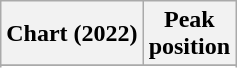<table class="wikitable sortable plainrowheaders" style="text-align:center">
<tr>
<th scope="col">Chart (2022)</th>
<th scope="col">Peak<br>position</th>
</tr>
<tr>
</tr>
<tr>
</tr>
</table>
